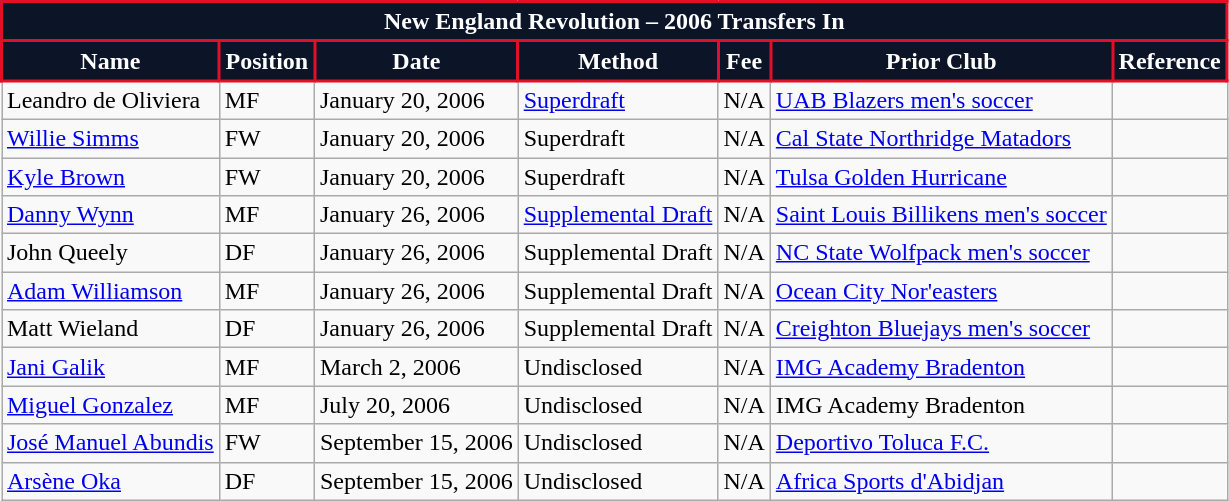<table class="wikitable">
<tr>
<th colspan="8" style="background:#0c1527; color:#fff; border:2px solid #e20e2a; text-align: center; font-weight:bold;">New England Revolution – 2006 Transfers In</th>
</tr>
<tr>
<th style="background:#0c1527; color:#fff; border:2px solid #e20e2a;" scope="col">Name</th>
<th style="background:#0c1527; color:#fff; border:2px solid #e20e2a;" scope="col">Position</th>
<th style="background:#0c1527; color:#fff; border:2px solid #e20e2a;" scope="col">Date</th>
<th style="background:#0c1527; color:#fff; border:2px solid #e20e2a;" scope="col">Method</th>
<th style="background:#0c1527; color:#fff; border:2px solid #e20e2a;" scope="col">Fee</th>
<th style="background:#0c1527; color:#fff; border:2px solid #e20e2a;" scope="col">Prior Club</th>
<th style="background:#0c1527; color:#fff; border:2px solid #e20e2a;" scope="col">Reference</th>
</tr>
<tr>
<td>Leandro de Oliviera</td>
<td>MF</td>
<td>January 20, 2006</td>
<td><a href='#'>Superdraft</a></td>
<td>N/A</td>
<td><a href='#'>UAB Blazers men's soccer</a></td>
<td></td>
</tr>
<tr>
<td><a href='#'>Willie Simms</a></td>
<td>FW</td>
<td>January 20, 2006</td>
<td>Superdraft</td>
<td>N/A</td>
<td><a href='#'>Cal State Northridge Matadors</a></td>
<td></td>
</tr>
<tr>
<td><a href='#'>Kyle Brown</a></td>
<td>FW</td>
<td>January 20, 2006</td>
<td>Superdraft</td>
<td>N/A</td>
<td><a href='#'>Tulsa Golden Hurricane</a></td>
<td></td>
</tr>
<tr>
<td><a href='#'>Danny Wynn</a></td>
<td>MF</td>
<td>January 26, 2006</td>
<td><a href='#'>Supplemental Draft</a></td>
<td>N/A</td>
<td><a href='#'>Saint Louis Billikens men's soccer</a></td>
<td></td>
</tr>
<tr>
<td>John Queely</td>
<td>DF</td>
<td>January 26, 2006</td>
<td>Supplemental Draft</td>
<td>N/A</td>
<td><a href='#'>NC State Wolfpack men's soccer</a></td>
<td></td>
</tr>
<tr>
<td><a href='#'>Adam Williamson</a></td>
<td>MF</td>
<td>January 26, 2006</td>
<td>Supplemental Draft</td>
<td>N/A</td>
<td><a href='#'>Ocean City Nor'easters</a></td>
<td></td>
</tr>
<tr>
<td>Matt Wieland</td>
<td>DF</td>
<td>January 26, 2006</td>
<td>Supplemental Draft</td>
<td>N/A</td>
<td><a href='#'>Creighton Bluejays men's soccer</a></td>
<td></td>
</tr>
<tr>
<td><a href='#'>Jani Galik</a></td>
<td>MF</td>
<td>March 2, 2006</td>
<td>Undisclosed</td>
<td>N/A</td>
<td><a href='#'>IMG Academy Bradenton</a></td>
<td></td>
</tr>
<tr>
<td><a href='#'>Miguel Gonzalez</a></td>
<td>MF</td>
<td>July 20, 2006</td>
<td>Undisclosed</td>
<td>N/A</td>
<td>IMG Academy Bradenton</td>
<td></td>
</tr>
<tr>
<td><a href='#'>José Manuel Abundis</a></td>
<td>FW</td>
<td>September 15, 2006</td>
<td>Undisclosed</td>
<td>N/A</td>
<td><a href='#'>Deportivo Toluca F.C.</a></td>
<td></td>
</tr>
<tr>
<td><a href='#'>Arsène Oka</a></td>
<td>DF</td>
<td>September 15, 2006</td>
<td>Undisclosed</td>
<td>N/A</td>
<td><a href='#'>Africa Sports d'Abidjan</a></td>
<td></td>
</tr>
</table>
